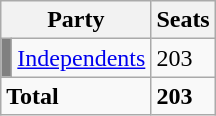<table class=wikitable>
<tr>
<th colspan="2">Party</th>
<th>Seats</th>
</tr>
<tr>
<td align=center bgcolor=#808080></td>
<td><a href='#'>Independents</a></td>
<td>203</td>
</tr>
<tr>
<td colspan="2"><strong>Total</strong></td>
<td><strong>203</strong></td>
</tr>
</table>
